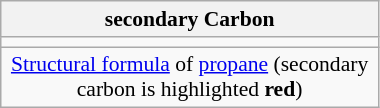<table class="wikitable floatright" style="text-align: center; font-size: 90%; margin-bottom: 10px;" width="20%">
<tr>
<th>secondary Carbon</th>
</tr>
<tr>
<td></td>
</tr>
<tr>
<td><a href='#'>Structural formula</a> of <a href='#'>propane</a> (secondary carbon is highlighted <span><strong>red</strong></span>)</td>
</tr>
</table>
